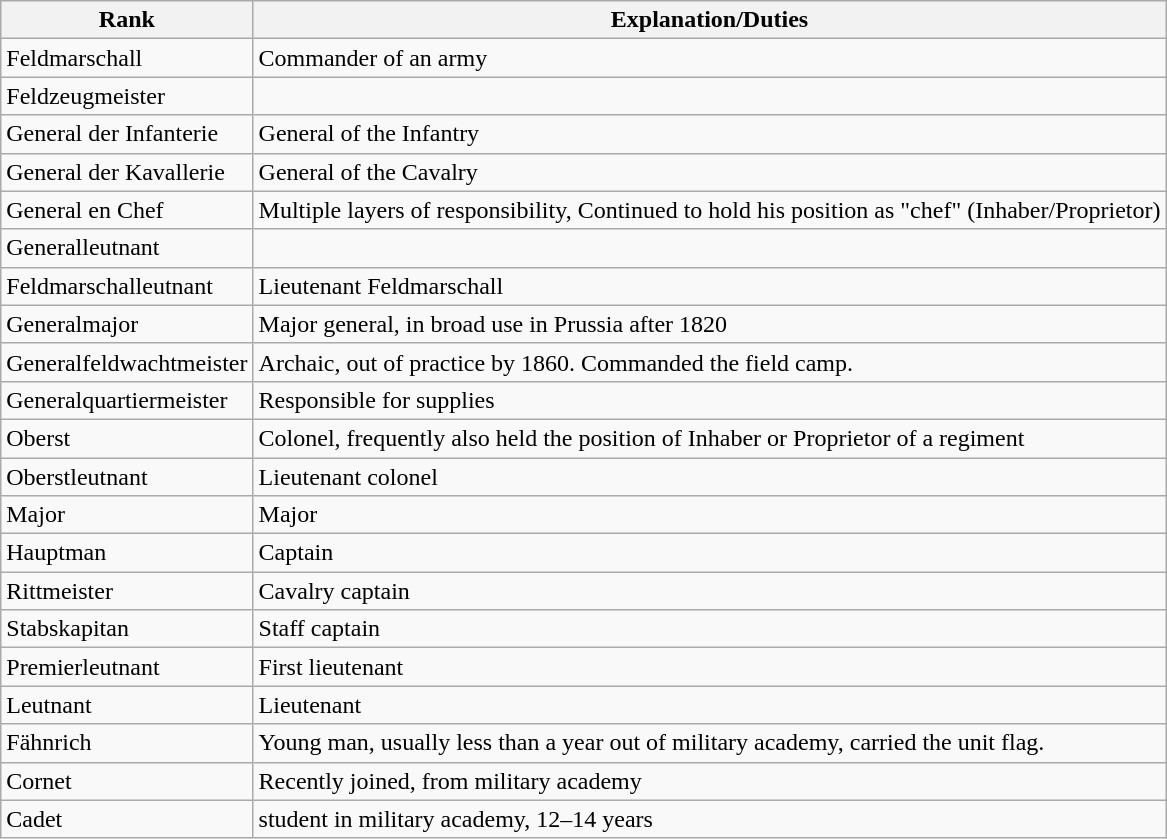<table class="wikitable">
<tr>
<th>Rank</th>
<th>Explanation/Duties</th>
</tr>
<tr>
<td>Feldmarschall</td>
<td>Commander of an army</td>
</tr>
<tr>
<td>Feldzeugmeister</td>
<td></td>
</tr>
<tr>
<td>General der Infanterie</td>
<td>General of the Infantry</td>
</tr>
<tr>
<td>General der Kavallerie</td>
<td>General of the Cavalry</td>
</tr>
<tr>
<td>General en Chef</td>
<td>Multiple layers of responsibility, Continued to hold his position as "chef" (Inhaber/Proprietor)</td>
</tr>
<tr>
<td>Generalleutnant</td>
<td></td>
</tr>
<tr>
<td>Feldmarschalleutnant</td>
<td>Lieutenant Feldmarschall</td>
</tr>
<tr>
<td>Generalmajor</td>
<td>Major general, in broad use in Prussia after 1820</td>
</tr>
<tr>
<td>Generalfeldwachtmeister</td>
<td>Archaic, out of practice by 1860.  Commanded the field camp.</td>
</tr>
<tr>
<td>Generalquartiermeister</td>
<td>Responsible for supplies</td>
</tr>
<tr>
<td>Oberst</td>
<td>Colonel, frequently also held the position of Inhaber or Proprietor of a regiment</td>
</tr>
<tr>
<td>Oberstleutnant</td>
<td>Lieutenant colonel</td>
</tr>
<tr>
<td>Major</td>
<td>Major</td>
</tr>
<tr>
<td>Hauptman</td>
<td>Captain</td>
</tr>
<tr>
<td>Rittmeister</td>
<td>Cavalry captain</td>
</tr>
<tr>
<td>Stabskapitan</td>
<td>Staff captain</td>
</tr>
<tr>
<td>Premierleutnant</td>
<td>First lieutenant</td>
</tr>
<tr>
<td>Leutnant</td>
<td>Lieutenant</td>
</tr>
<tr>
<td>Fähnrich</td>
<td>Young man, usually less than a year out of military academy, carried the unit flag.</td>
</tr>
<tr>
<td>Cornet</td>
<td>Recently joined, from military academy</td>
</tr>
<tr>
<td>Cadet</td>
<td>student in military academy, 12–14 years</td>
</tr>
</table>
